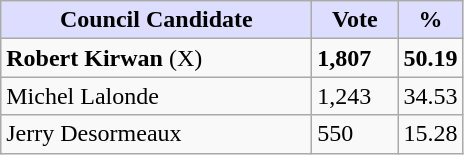<table class="wikitable">
<tr>
<th style="background:#ddf; width:200px;">Council Candidate</th>
<th style="background:#ddf; width:50px;">Vote</th>
<th style="background:#ddf; width:30px;">%</th>
</tr>
<tr>
<td><strong>Robert Kirwan</strong> (X)</td>
<td><strong>1,807</strong></td>
<td><strong>50.19</strong></td>
</tr>
<tr>
<td>Michel Lalonde</td>
<td>1,243</td>
<td>34.53</td>
</tr>
<tr>
<td>Jerry Desormeaux</td>
<td>550</td>
<td>15.28</td>
</tr>
</table>
